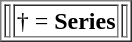<table style="float: right;" border="1">
<tr>
<td></td>
<td rowspan="2">† = <strong>Series</strong></td>
<td></td>
</tr>
</table>
